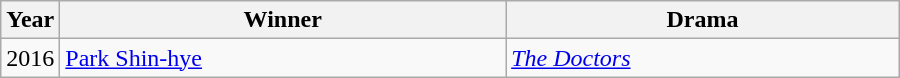<table class="wikitable" style="width:600px">
<tr>
<th width=10>Year</th>
<th>Winner</th>
<th>Drama</th>
</tr>
<tr>
<td>2016</td>
<td><a href='#'>Park Shin-hye</a></td>
<td><em><a href='#'>The Doctors</a></em></td>
</tr>
</table>
